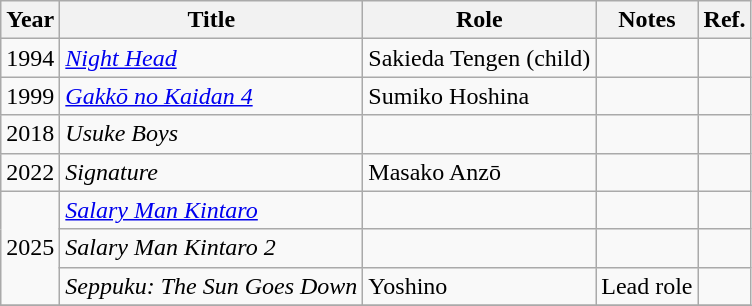<table class="wikitable">
<tr>
<th>Year</th>
<th>Title</th>
<th>Role</th>
<th>Notes</th>
<th>Ref.</th>
</tr>
<tr>
<td>1994</td>
<td><em><a href='#'>Night Head</a></em></td>
<td>Sakieda Tengen (child)</td>
<td></td>
<td></td>
</tr>
<tr>
<td>1999</td>
<td><em><a href='#'>Gakkō no Kaidan 4</a></em></td>
<td>Sumiko Hoshina</td>
<td></td>
<td></td>
</tr>
<tr>
<td>2018</td>
<td><em>Usuke Boys</em></td>
<td></td>
<td></td>
<td></td>
</tr>
<tr>
<td>2022</td>
<td><em>Signature</em></td>
<td>Masako Anzō</td>
<td></td>
<td></td>
</tr>
<tr>
<td rowspan=3>2025</td>
<td><em><a href='#'>Salary Man Kintaro</a></em></td>
<td></td>
<td></td>
<td></td>
</tr>
<tr>
<td><em>Salary Man Kintaro 2</em></td>
<td></td>
<td></td>
<td></td>
</tr>
<tr>
<td><em>Seppuku: The Sun Goes Down</em></td>
<td>Yoshino</td>
<td>Lead role</td>
<td></td>
</tr>
<tr>
</tr>
</table>
